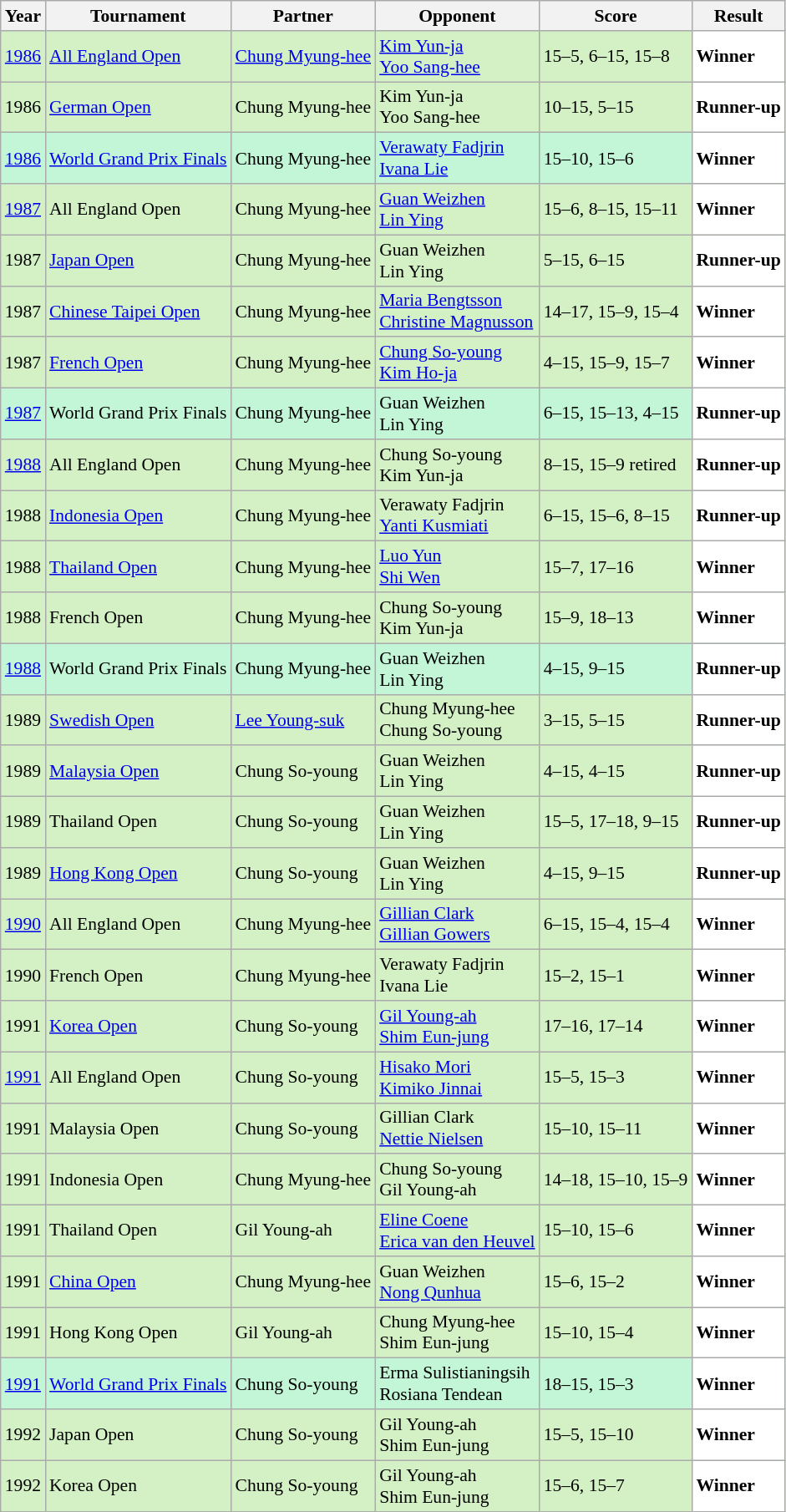<table class="sortable wikitable" style="font-size: 90%;">
<tr>
<th>Year</th>
<th>Tournament</th>
<th>Partner</th>
<th>Opponent</th>
<th>Score</th>
<th>Result</th>
</tr>
<tr style="background:#D4F1C5">
<td align="center"><a href='#'>1986</a></td>
<td align="left"><a href='#'>All England Open</a></td>
<td align="left"> <a href='#'>Chung Myung-hee</a></td>
<td align="left"> <a href='#'>Kim Yun-ja</a> <br>  <a href='#'>Yoo Sang-hee</a></td>
<td align="left">15–5, 6–15, 15–8</td>
<td style="text-align:left; background:white"> <strong>Winner</strong></td>
</tr>
<tr style="background:#D4F1C5">
<td align="center">1986</td>
<td align="left"><a href='#'>German Open</a></td>
<td align="left"> Chung Myung-hee</td>
<td align="left"> Kim Yun-ja <br>  Yoo Sang-hee</td>
<td align="left">10–15, 5–15</td>
<td style="text-align:left; background:white"> <strong>Runner-up</strong></td>
</tr>
<tr style="background:#C3F6D7">
<td align="center"><a href='#'>1986</a></td>
<td align="left"><a href='#'>World Grand Prix Finals</a></td>
<td align="left"> Chung Myung-hee</td>
<td align="left"> <a href='#'>Verawaty Fadjrin</a><br> <a href='#'>Ivana Lie</a></td>
<td align="left">15–10, 15–6</td>
<td style="text-align:left; background:white"> <strong>Winner</strong></td>
</tr>
<tr style="background:#D4F1C5">
<td align="center"><a href='#'>1987</a></td>
<td align="left">All England Open</td>
<td align="left"> Chung Myung-hee</td>
<td align="left"> <a href='#'>Guan Weizhen</a> <br>  <a href='#'>Lin Ying</a></td>
<td align="left">15–6, 8–15, 15–11</td>
<td style="text-align:left; background:white"> <strong>Winner</strong></td>
</tr>
<tr style="background:#D4F1C5">
<td align="center">1987</td>
<td align="left"><a href='#'>Japan Open</a></td>
<td align="left"> Chung Myung-hee</td>
<td align="left"> Guan Weizhen <br>  Lin Ying</td>
<td align="left">5–15, 6–15</td>
<td style="text-align:left; background:white"> <strong>Runner-up</strong></td>
</tr>
<tr style="background:#D4F1C5">
<td align="center">1987</td>
<td align="left"><a href='#'>Chinese Taipei Open</a></td>
<td align="left"> Chung Myung-hee</td>
<td align="left"> <a href='#'>Maria Bengtsson</a> <br>  <a href='#'>Christine Magnusson</a></td>
<td align="left">14–17, 15–9, 15–4</td>
<td style="text-align:left; background:white"> <strong>Winner</strong></td>
</tr>
<tr style="background:#D4F1C5">
<td align="center">1987</td>
<td align="left"><a href='#'>French Open</a></td>
<td align="left"> Chung Myung-hee</td>
<td align="left"> <a href='#'>Chung So-young</a> <br>  <a href='#'>Kim Ho-ja</a></td>
<td align="left">4–15, 15–9, 15–7</td>
<td style="text-align:left; background:white"> <strong>Winner</strong></td>
</tr>
<tr style="background:#C3F6D7">
<td align="center"><a href='#'>1987</a></td>
<td align="left">World Grand Prix Finals</td>
<td align="left"> Chung Myung-hee</td>
<td align="left"> Guan Weizhen<br> Lin Ying</td>
<td align="left">6–15, 15–13, 4–15</td>
<td style="text-align:left; background:white"> <strong>Runner-up</strong></td>
</tr>
<tr style="background:#D4F1C5">
<td align="center"><a href='#'>1988</a></td>
<td align="left">All England Open</td>
<td align="left"> Chung Myung-hee</td>
<td align="left"> Chung So-young <br>  Kim Yun-ja</td>
<td align="left">8–15, 15–9 retired</td>
<td style="text-align:left; background:white"> <strong>Runner-up</strong></td>
</tr>
<tr style="background:#D4F1C5;">
<td align="center">1988</td>
<td align="left"><a href='#'>Indonesia Open</a></td>
<td align="left"> Chung Myung-hee</td>
<td align="left"> Verawaty Fadjrin<br> <a href='#'>Yanti Kusmiati</a></td>
<td align="left">6–15, 15–6, 8–15</td>
<td style="text-align:left; background:white"> <strong>Runner-up</strong></td>
</tr>
<tr style="background:#D4F1C5">
<td align="center">1988</td>
<td align="left"><a href='#'>Thailand Open</a></td>
<td align="left"> Chung Myung-hee</td>
<td align="left"> <a href='#'>Luo Yun</a> <br>  <a href='#'>Shi Wen</a></td>
<td align="left">15–7, 17–16</td>
<td style="text-align:left; background:white"> <strong>Winner</strong></td>
</tr>
<tr style="background:#D4F1C5">
<td align="center">1988</td>
<td align="left">French Open</td>
<td align="left"> Chung Myung-hee</td>
<td align="left"> Chung So-young <br>  Kim Yun-ja</td>
<td align="left">15–9, 18–13</td>
<td style="text-align:left; background:white"> <strong>Winner</strong></td>
</tr>
<tr style="background:#C3F6D7">
<td align="center"><a href='#'>1988</a></td>
<td align="left">World Grand Prix Finals</td>
<td align="left"> Chung Myung-hee</td>
<td align="left"> Guan Weizhen<br> Lin Ying</td>
<td align="left">4–15, 9–15</td>
<td style="text-align:left; background:white"> <strong>Runner-up</strong></td>
</tr>
<tr style="background:#D4F1C5">
<td align="center">1989</td>
<td align="left"><a href='#'>Swedish Open</a></td>
<td align="left"> <a href='#'>Lee Young-suk</a></td>
<td align="left"> Chung Myung-hee <br>  Chung So-young</td>
<td align="left">3–15, 5–15</td>
<td style="text-align:left; background:white"> <strong>Runner-up</strong></td>
</tr>
<tr style="background:#D4F1C5">
<td align="center">1989</td>
<td align="left"><a href='#'>Malaysia Open</a></td>
<td align="left"> Chung So-young</td>
<td align="left"> Guan Weizhen <br>  Lin Ying</td>
<td align="left">4–15, 4–15</td>
<td style="text-align:left; background:white"> <strong>Runner-up</strong></td>
</tr>
<tr style="background:#D4F1C5">
<td align="center">1989</td>
<td align="left">Thailand Open</td>
<td align="left"> Chung So-young</td>
<td align="left"> Guan Weizhen <br>  Lin Ying</td>
<td align="left">15–5, 17–18, 9–15</td>
<td style="text-align:left; background:white"> <strong>Runner-up</strong></td>
</tr>
<tr style="background:#D4F1C5">
<td align="center">1989</td>
<td align="left"><a href='#'>Hong Kong Open</a></td>
<td align="left"> Chung So-young</td>
<td align="left"> Guan Weizhen <br>  Lin Ying</td>
<td align="left">4–15, 9–15</td>
<td style="text-align:left; background:white"> <strong>Runner-up</strong></td>
</tr>
<tr style="background:#D4F1C5">
<td align="center"><a href='#'>1990</a></td>
<td align="left">All England Open</td>
<td align="left"> Chung Myung-hee</td>
<td align="left"> <a href='#'>Gillian Clark</a> <br>  <a href='#'>Gillian Gowers</a></td>
<td align="left">6–15, 15–4, 15–4</td>
<td style="text-align:left; background:white"> <strong>Winner</strong></td>
</tr>
<tr style="background:#D4F1C5;">
<td align="center">1990</td>
<td align="left">French Open</td>
<td align="left"> Chung Myung-hee</td>
<td align="left"> Verawaty Fadjrin<br> Ivana Lie</td>
<td align="left">15–2, 15–1</td>
<td style="text-align:left; background:white"> <strong>Winner</strong></td>
</tr>
<tr style="background:#D4F1C5">
<td align="center">1991</td>
<td align="left"><a href='#'>Korea Open</a></td>
<td align="left"> Chung So-young</td>
<td align="left"> <a href='#'>Gil Young-ah</a> <br>  <a href='#'>Shim Eun-jung</a></td>
<td align="left">17–16, 17–14</td>
<td style="text-align:left; background:white"> <strong>Winner</strong></td>
</tr>
<tr style="background:#D4F1C5">
<td align="center"><a href='#'>1991</a></td>
<td align="left">All England Open</td>
<td align="left"> Chung So-young</td>
<td align="left"> <a href='#'>Hisako Mori</a> <br>  <a href='#'>Kimiko Jinnai</a></td>
<td align="left">15–5, 15–3</td>
<td style="text-align:left; background:white"> <strong>Winner</strong></td>
</tr>
<tr style="background:#D4F1C5">
<td align="center">1991</td>
<td align="left">Malaysia Open</td>
<td align="left"> Chung So-young</td>
<td align="left"> Gillian Clark <br>  <a href='#'>Nettie Nielsen</a></td>
<td align="left">15–10, 15–11</td>
<td style="text-align:left; background:white"> <strong>Winner</strong></td>
</tr>
<tr style="background:#D4F1C5">
<td align="center">1991</td>
<td align="left">Indonesia Open</td>
<td align="left"> Chung Myung-hee</td>
<td align="left"> Chung So-young <br>  Gil Young-ah</td>
<td align="left">14–18, 15–10, 15–9</td>
<td style="text-align:left; background:white"> <strong>Winner</strong></td>
</tr>
<tr style="background:#D4F1C5">
<td align="center">1991</td>
<td align="left">Thailand Open</td>
<td align="left"> Gil Young-ah</td>
<td align="left"> <a href='#'>Eline Coene</a> <br>  <a href='#'>Erica van den Heuvel</a></td>
<td align="left">15–10, 15–6</td>
<td style="text-align:left; background:white"> <strong>Winner</strong></td>
</tr>
<tr style="background:#D4F1C5">
<td align="center">1991</td>
<td align="left"><a href='#'>China Open</a></td>
<td align="left"> Chung Myung-hee</td>
<td align="left"> Guan Weizhen <br>  <a href='#'>Nong Qunhua</a></td>
<td align="left">15–6, 15–2</td>
<td style="text-align:left; background:white"> <strong>Winner</strong></td>
</tr>
<tr style="background:#D4F1C5">
<td align="center">1991</td>
<td align="left">Hong Kong Open</td>
<td align="left"> Gil Young-ah</td>
<td align="left"> Chung Myung-hee <br>  Shim Eun-jung</td>
<td align="left">15–10, 15–4</td>
<td style="text-align:left; background:white"> <strong>Winner</strong></td>
</tr>
<tr style="background:#C3F6D7">
<td align="center"><a href='#'>1991</a></td>
<td align="left"><a href='#'>World Grand Prix Finals</a></td>
<td align="left"> Chung So-young</td>
<td align="left"> Erma Sulistianingsih <br>  Rosiana Tendean</td>
<td align="left">18–15, 15–3</td>
<td style="text-align:left; background:white"> <strong>Winner</strong></td>
</tr>
<tr style="background:#D4F1C5">
<td align="center">1992</td>
<td align="left">Japan Open</td>
<td align="left"> Chung So-young</td>
<td align="left"> Gil Young-ah <br>  Shim Eun-jung</td>
<td align="left">15–5, 15–10</td>
<td style="text-align:left; background:white"> <strong>Winner</strong></td>
</tr>
<tr style="background:#D4F1C5">
<td align="center">1992</td>
<td align="left">Korea Open</td>
<td align="left"> Chung So-young</td>
<td align="left"> Gil Young-ah<br>  Shim Eun-jung</td>
<td align="left">15–6, 15–7</td>
<td style="text-align:left; background:white"> <strong>Winner</strong></td>
</tr>
</table>
